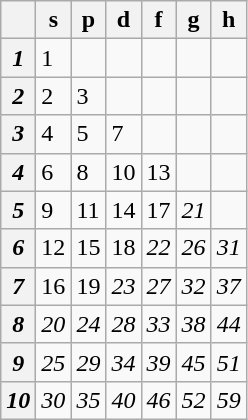<table class="wikitable">
<tr>
<th></th>
<th>s</th>
<th>p</th>
<th>d</th>
<th>f</th>
<th>g</th>
<th>h</th>
</tr>
<tr>
<th><em>1</em></th>
<td>1</td>
<td></td>
<td></td>
<td></td>
<td></td>
<td></td>
</tr>
<tr>
<th><em>2</em></th>
<td>2</td>
<td>3</td>
<td></td>
<td></td>
<td></td>
<td></td>
</tr>
<tr>
<th><em>3</em></th>
<td>4</td>
<td>5</td>
<td>7</td>
<td></td>
<td></td>
<td></td>
</tr>
<tr>
<th><em>4</em></th>
<td>6</td>
<td>8</td>
<td>10</td>
<td>13</td>
<td></td>
<td></td>
</tr>
<tr>
<th><em>5</em></th>
<td>9</td>
<td>11</td>
<td>14</td>
<td>17</td>
<td><em>21</em></td>
<td></td>
</tr>
<tr>
<th><em>6</em></th>
<td>12</td>
<td>15</td>
<td>18</td>
<td><em>22</em></td>
<td><em>26</em></td>
<td><em>31</em></td>
</tr>
<tr>
<th><em>7</em></th>
<td>16</td>
<td>19</td>
<td><em>23</em></td>
<td><em>27</em></td>
<td><em>32</em></td>
<td><em>37</em></td>
</tr>
<tr>
<th><em>8</em></th>
<td><em>20</em></td>
<td><em>24</em></td>
<td><em>28</em></td>
<td><em>33</em></td>
<td><em>38</em></td>
<td><em>44</em></td>
</tr>
<tr>
<th><em>9</em></th>
<td><em>25</em></td>
<td><em>29</em></td>
<td><em>34</em></td>
<td><em>39</em></td>
<td><em>45</em></td>
<td><em>51</em></td>
</tr>
<tr>
<th><em>10</em></th>
<td><em>30</em></td>
<td><em>35</em></td>
<td><em>40</em></td>
<td><em>46</em></td>
<td><em>52</em></td>
<td><em>59</em></td>
</tr>
</table>
